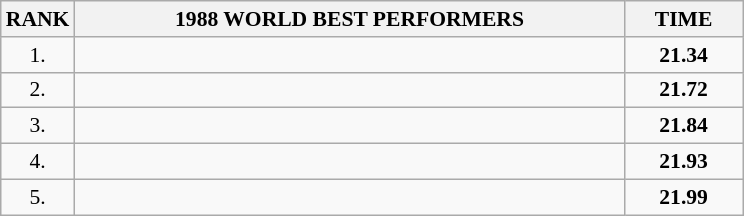<table class="wikitable" style="border-collapse: collapse; font-size: 90%;">
<tr>
<th>RANK</th>
<th align="center" style="width: 25em">1988 WORLD BEST PERFORMERS</th>
<th align="center" style="width: 5em">TIME</th>
</tr>
<tr>
<td align="center">1.</td>
<td></td>
<td align="center"><strong>21.34</strong></td>
</tr>
<tr>
<td align="center">2.</td>
<td></td>
<td align="center"><strong>21.72</strong></td>
</tr>
<tr>
<td align="center">3.</td>
<td></td>
<td align="center"><strong>21.84</strong></td>
</tr>
<tr>
<td align="center">4.</td>
<td></td>
<td align="center"><strong>21.93</strong></td>
</tr>
<tr>
<td align="center">5.</td>
<td></td>
<td align="center"><strong>21.99</strong></td>
</tr>
</table>
